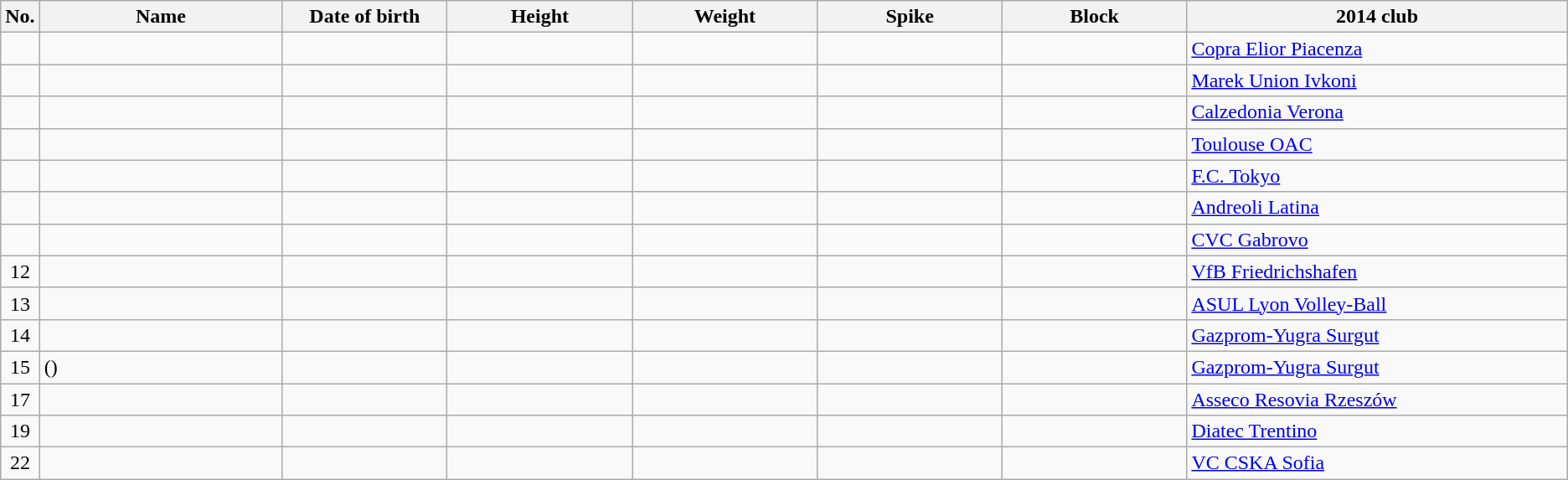<table class="wikitable sortable" style="font-size:100%; text-align:center;">
<tr>
<th>No.</th>
<th style="width:12em">Name</th>
<th style="width:8em">Date of birth</th>
<th style="width:9em">Height</th>
<th style="width:9em">Weight</th>
<th style="width:9em">Spike</th>
<th style="width:9em">Block</th>
<th style="width:19em">2014 club</th>
</tr>
<tr>
<td></td>
<td align=left></td>
<td align=right></td>
<td></td>
<td></td>
<td></td>
<td></td>
<td align=left> <a href='#'>Copra Elior Piacenza</a></td>
</tr>
<tr>
<td></td>
<td align=left></td>
<td align=right></td>
<td></td>
<td></td>
<td></td>
<td></td>
<td align=left> <a href='#'>Marek Union Ivkoni</a></td>
</tr>
<tr>
<td></td>
<td align=left></td>
<td align=right></td>
<td></td>
<td></td>
<td></td>
<td></td>
<td align=left> <a href='#'>Calzedonia Verona</a></td>
</tr>
<tr>
<td></td>
<td align=left></td>
<td align=right></td>
<td></td>
<td></td>
<td></td>
<td></td>
<td align=left> <a href='#'>Toulouse OAC</a></td>
</tr>
<tr>
<td></td>
<td align=left></td>
<td align=right></td>
<td></td>
<td></td>
<td></td>
<td></td>
<td align=left> <a href='#'>F.C. Tokyo</a></td>
</tr>
<tr>
<td></td>
<td align=left></td>
<td align=right></td>
<td></td>
<td></td>
<td></td>
<td></td>
<td align=left> <a href='#'>Andreoli Latina</a></td>
</tr>
<tr>
<td></td>
<td align=left></td>
<td align=right></td>
<td></td>
<td></td>
<td></td>
<td></td>
<td align=left> <a href='#'>CVC Gabrovo</a></td>
</tr>
<tr>
<td>12</td>
<td align=left></td>
<td align=right></td>
<td></td>
<td></td>
<td></td>
<td></td>
<td align=left> <a href='#'>VfB Friedrichshafen</a></td>
</tr>
<tr>
<td>13</td>
<td align=left></td>
<td align=right></td>
<td></td>
<td></td>
<td></td>
<td></td>
<td align=left> <a href='#'>ASUL Lyon Volley-Ball</a></td>
</tr>
<tr>
<td>14</td>
<td align=left></td>
<td align=right></td>
<td></td>
<td></td>
<td></td>
<td></td>
<td align=left> <a href='#'>Gazprom-Yugra Surgut</a></td>
</tr>
<tr>
<td>15</td>
<td align=left> ()</td>
<td align=right></td>
<td></td>
<td></td>
<td></td>
<td></td>
<td align=left> <a href='#'>Gazprom-Yugra Surgut</a></td>
</tr>
<tr>
<td>17</td>
<td align=left></td>
<td align=right></td>
<td></td>
<td></td>
<td></td>
<td></td>
<td align=left> <a href='#'>Asseco Resovia Rzeszów</a></td>
</tr>
<tr>
<td>19</td>
<td align=left></td>
<td align=right></td>
<td></td>
<td></td>
<td></td>
<td></td>
<td align=left> <a href='#'>Diatec Trentino</a></td>
</tr>
<tr>
<td>22</td>
<td align=left></td>
<td align=right></td>
<td></td>
<td></td>
<td></td>
<td></td>
<td align=left> <a href='#'>VC CSKA Sofia</a></td>
</tr>
</table>
